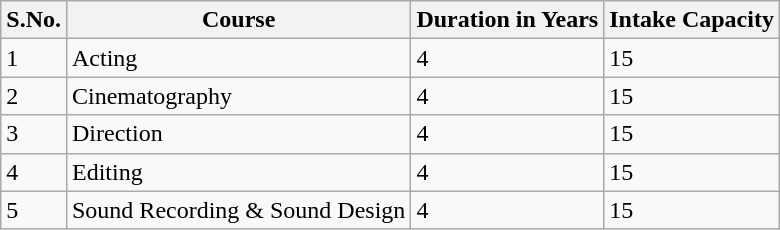<table class="wikitable">
<tr>
<th>S.No.</th>
<th>Course</th>
<th>Duration in Years</th>
<th>Intake Capacity</th>
</tr>
<tr>
<td>1</td>
<td>Acting</td>
<td>4</td>
<td>15</td>
</tr>
<tr>
<td>2</td>
<td>Cinematography</td>
<td>4</td>
<td>15</td>
</tr>
<tr>
<td>3</td>
<td>Direction</td>
<td>4</td>
<td>15</td>
</tr>
<tr>
<td>4</td>
<td>Editing</td>
<td>4</td>
<td>15</td>
</tr>
<tr>
<td>5</td>
<td>Sound Recording & Sound Design</td>
<td>4</td>
<td>15</td>
</tr>
</table>
